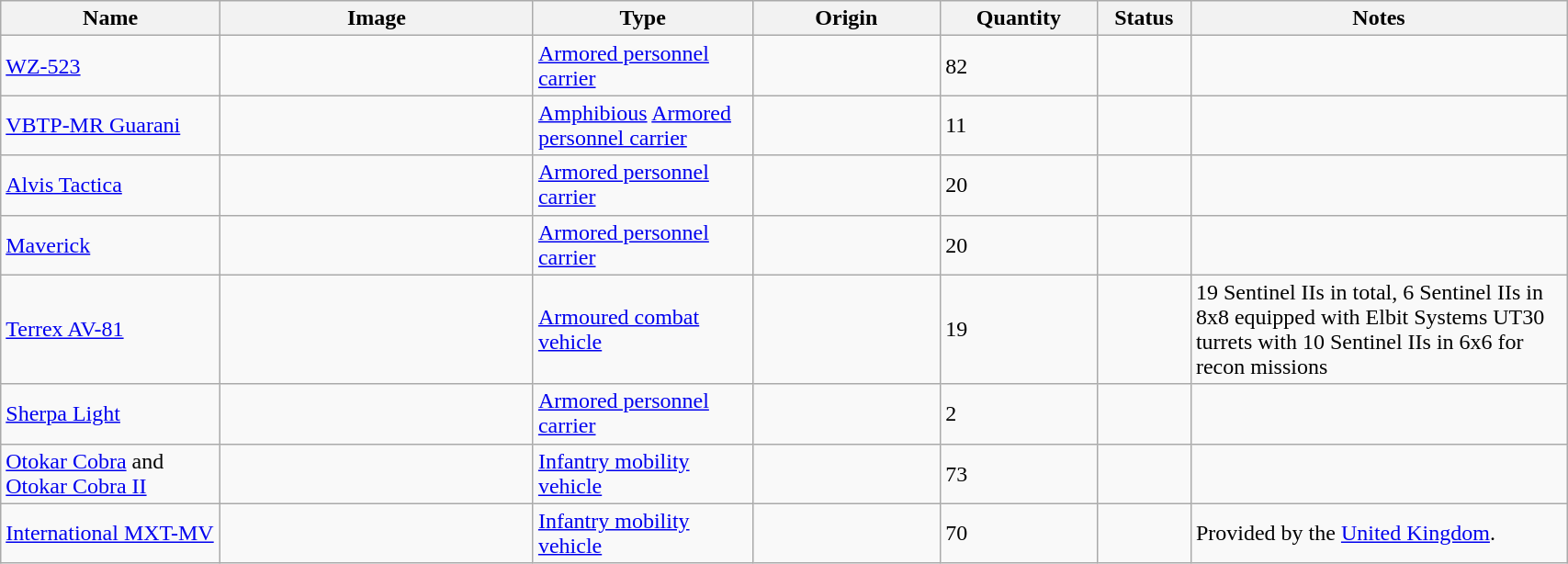<table class="wikitable" style="width:90%;">
<tr>
<th width=14%>Name</th>
<th width=20%>Image</th>
<th width=14%>Type</th>
<th width=12%>Origin</th>
<th width=10%>Quantity</th>
<th width=06%>Status</th>
<th width=24%>Notes</th>
</tr>
<tr>
<td><a href='#'>WZ-523</a></td>
<td></td>
<td><a href='#'>Armored personnel carrier</a></td>
<td></td>
<td>82</td>
<td></td>
<td></td>
</tr>
<tr>
<td><a href='#'>VBTP-MR Guarani</a></td>
<td></td>
<td><a href='#'>Amphibious</a> <a href='#'>Armored personnel carrier</a></td>
<td></td>
<td>11</td>
<td></td>
<td></td>
</tr>
<tr>
<td><a href='#'>Alvis Tactica</a></td>
<td></td>
<td><a href='#'>Armored personnel carrier</a></td>
<td></td>
<td>20</td>
<td></td>
<td></td>
</tr>
<tr>
<td><a href='#'>Maverick</a></td>
<td></td>
<td><a href='#'>Armored personnel carrier</a></td>
<td></td>
<td>20</td>
<td></td>
<td></td>
</tr>
<tr>
<td><a href='#'>Terrex AV-81</a></td>
<td></td>
<td><a href='#'>Armoured combat vehicle</a></td>
<td></td>
<td>19</td>
<td></td>
<td>19 Sentinel IIs in total, 6 Sentinel IIs in 8x8 equipped with Elbit Systems UT30 turrets with 10 Sentinel IIs in 6x6 for recon missions</td>
</tr>
<tr>
<td><a href='#'>Sherpa Light</a></td>
<td></td>
<td><a href='#'>Armored personnel carrier</a></td>
<td></td>
<td>2</td>
<td></td>
<td></td>
</tr>
<tr>
<td><a href='#'>Otokar Cobra</a> and <a href='#'>Otokar Cobra II</a></td>
<td></td>
<td><a href='#'>Infantry mobility vehicle</a></td>
<td></td>
<td>73</td>
<td></td>
<td></td>
</tr>
<tr>
<td><a href='#'>International MXT-MV</a></td>
<td></td>
<td><a href='#'>Infantry mobility vehicle</a></td>
<td></td>
<td>70</td>
<td></td>
<td>Provided by the <a href='#'>United Kingdom</a>.</td>
</tr>
</table>
